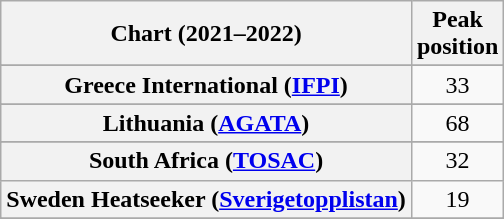<table class="wikitable sortable plainrowheaders" style="text-align:center">
<tr>
<th scope="col">Chart (2021–2022)</th>
<th scope="col">Peak<br>position</th>
</tr>
<tr>
</tr>
<tr>
</tr>
<tr>
</tr>
<tr>
</tr>
<tr>
</tr>
<tr>
<th scope="row">Greece International (<a href='#'>IFPI</a>)</th>
<td>33</td>
</tr>
<tr>
</tr>
<tr>
<th scope="row">Lithuania (<a href='#'>AGATA</a>)</th>
<td>68</td>
</tr>
<tr>
</tr>
<tr>
</tr>
<tr>
<th scope="row">South Africa (<a href='#'>TOSAC</a>)</th>
<td>32</td>
</tr>
<tr>
<th scope="row">Sweden Heatseeker (<a href='#'>Sverigetopplistan</a>)</th>
<td>19</td>
</tr>
<tr>
</tr>
<tr>
</tr>
<tr>
</tr>
<tr>
</tr>
<tr>
</tr>
<tr>
</tr>
<tr>
</tr>
</table>
